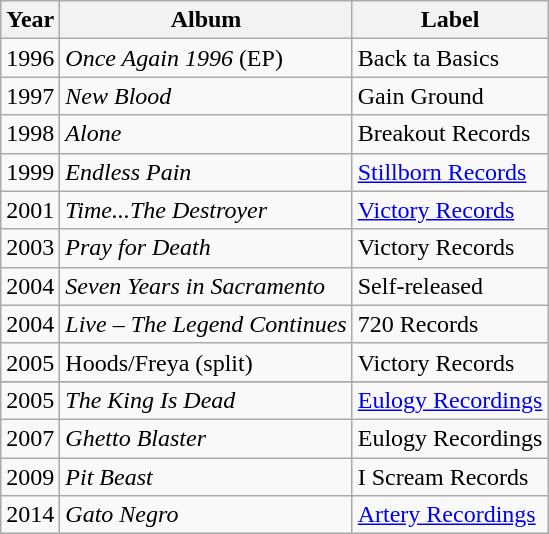<table class="wikitable">
<tr>
<th>Year</th>
<th>Album</th>
<th>Label</th>
</tr>
<tr>
<td>1996</td>
<td><em>Once Again 1996</em> (EP)</td>
<td>Back ta Basics</td>
</tr>
<tr>
<td>1997</td>
<td><em>New Blood</em></td>
<td>Gain Ground</td>
</tr>
<tr>
<td>1998</td>
<td><em>Alone</em></td>
<td>Breakout Records</td>
</tr>
<tr>
<td>1999</td>
<td><em>Endless Pain</em></td>
<td><a href='#'>Stillborn Records</a></td>
</tr>
<tr>
<td>2001</td>
<td><em>Time...The Destroyer</em></td>
<td><a href='#'>Victory Records</a></td>
</tr>
<tr>
<td>2003</td>
<td><em>Pray for Death</em></td>
<td>Victory Records</td>
</tr>
<tr>
<td>2004</td>
<td><em>Seven Years in Sacramento</em></td>
<td>Self-released</td>
</tr>
<tr>
<td>2004</td>
<td><em>Live – The Legend Continues</em></td>
<td>720 Records</td>
</tr>
<tr>
<td>2005</td>
<td>Hoods/Freya (split)</td>
<td>Victory Records</td>
</tr>
<tr>
</tr>
<tr 2005>
</tr>
<tr Demonstration>
</tr>
<tr Westcoast Worldwide Records>
</tr>
<tr>
<td>2005</td>
<td><em>The King Is Dead</em></td>
<td><a href='#'>Eulogy Recordings</a></td>
</tr>
<tr>
<td>2007</td>
<td><em>Ghetto Blaster</em></td>
<td>Eulogy Recordings</td>
</tr>
<tr>
<td>2009</td>
<td><em>Pit Beast</em></td>
<td>I Scream Records</td>
</tr>
<tr>
<td>2014</td>
<td><em>Gato Negro</em></td>
<td><a href='#'>Artery Recordings</a></td>
</tr>
</table>
